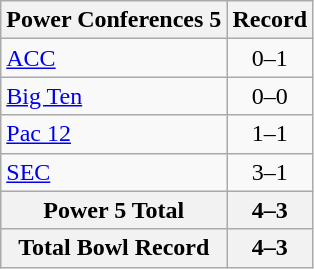<table class="wikitable">
<tr>
<th>Power Conferences 5</th>
<th>Record</th>
</tr>
<tr>
<td><a href='#'>ACC</a></td>
<td align=center>0–1</td>
</tr>
<tr>
<td><a href='#'>Big Ten</a></td>
<td align=center>0–0</td>
</tr>
<tr>
<td><a href='#'>Pac 12</a></td>
<td align=center>1–1</td>
</tr>
<tr>
<td><a href='#'>SEC</a></td>
<td align=center>3–1</td>
</tr>
<tr>
<th>Power 5 Total</th>
<th>4–3</th>
</tr>
<tr>
<th>Total Bowl Record</th>
<th>4–3</th>
</tr>
</table>
